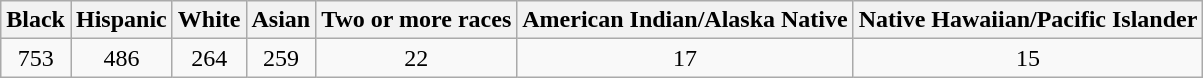<table class="wikitable" style=text-align:center>
<tr>
<th>Black</th>
<th>Hispanic</th>
<th>White</th>
<th>Asian</th>
<th>Two or more races</th>
<th>American Indian/Alaska Native</th>
<th>Native Hawaiian/Pacific Islander</th>
</tr>
<tr>
<td>753</td>
<td>486</td>
<td>264</td>
<td>259</td>
<td>22</td>
<td>17</td>
<td>15</td>
</tr>
</table>
